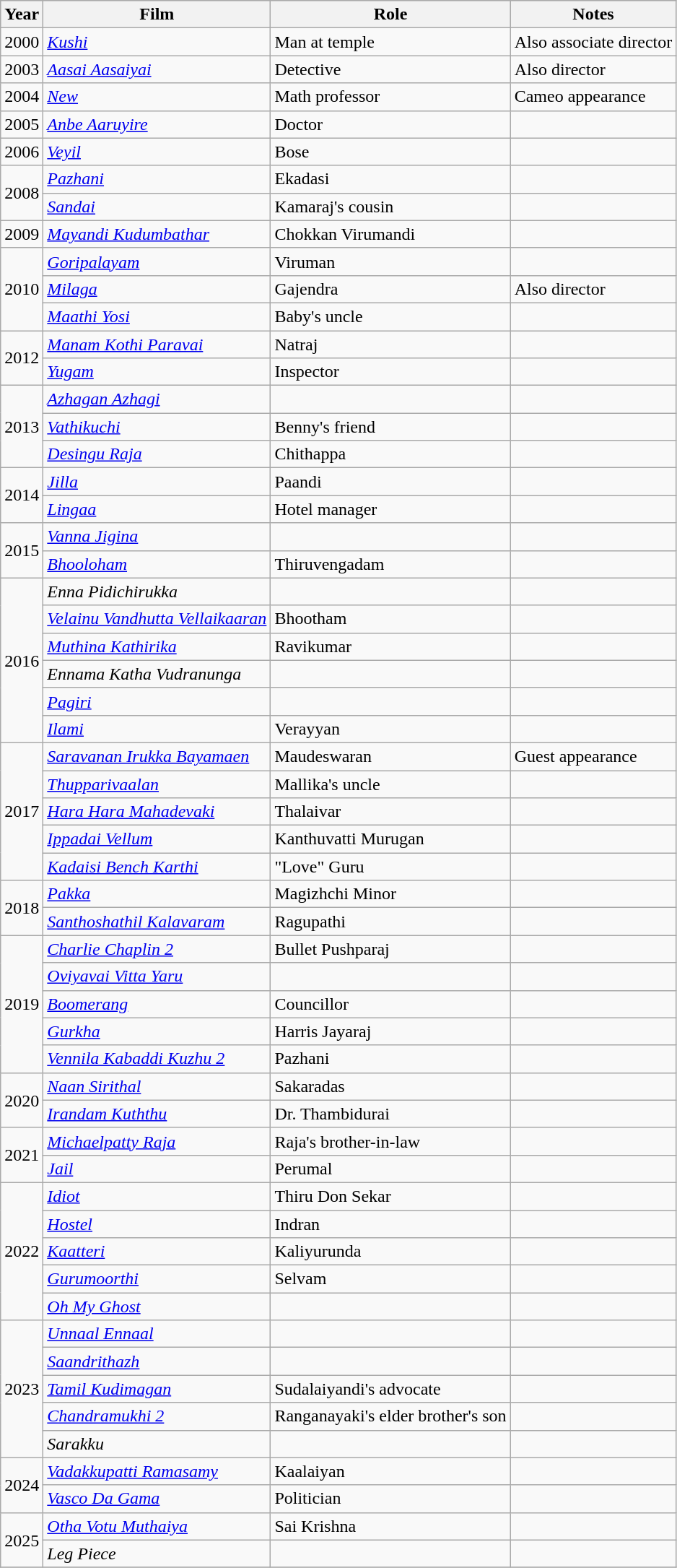<table class="wikitable sortable" class="wikitable">
<tr style="background:#ccc; text-align:center;">
<th>Year</th>
<th>Film</th>
<th>Role</th>
<th>Notes</th>
</tr>
<tr>
<td>2000</td>
<td><em><a href='#'>Kushi</a></em></td>
<td>Man at temple</td>
<td>Also associate director</td>
</tr>
<tr>
<td>2003</td>
<td><em><a href='#'>Aasai Aasaiyai</a></em></td>
<td>Detective</td>
<td>Also director</td>
</tr>
<tr>
<td>2004</td>
<td><em><a href='#'>New</a></em></td>
<td>Math professor</td>
<td>Cameo appearance</td>
</tr>
<tr>
<td>2005</td>
<td><em><a href='#'>Anbe Aaruyire</a></em></td>
<td>Doctor</td>
<td></td>
</tr>
<tr>
<td>2006</td>
<td><em><a href='#'>Veyil</a></em></td>
<td>Bose</td>
<td></td>
</tr>
<tr>
<td rowspan="2">2008</td>
<td><em><a href='#'>Pazhani</a></em></td>
<td>Ekadasi</td>
<td></td>
</tr>
<tr>
<td><em><a href='#'>Sandai</a></em></td>
<td>Kamaraj's cousin</td>
<td></td>
</tr>
<tr>
<td>2009</td>
<td><em><a href='#'>Mayandi Kudumbathar</a></em></td>
<td>Chokkan Virumandi</td>
<td></td>
</tr>
<tr>
<td rowspan="3">2010</td>
<td><em><a href='#'>Goripalayam</a></em></td>
<td>Viruman</td>
<td></td>
</tr>
<tr>
<td><em><a href='#'>Milaga</a></em></td>
<td>Gajendra</td>
<td>Also director</td>
</tr>
<tr>
<td><em><a href='#'>Maathi Yosi</a></em></td>
<td>Baby's uncle</td>
<td></td>
</tr>
<tr>
<td rowspan="2">2012</td>
<td><em><a href='#'>Manam Kothi Paravai</a></em></td>
<td>Natraj</td>
<td></td>
</tr>
<tr>
<td><em><a href='#'>Yugam</a></em></td>
<td>Inspector</td>
<td></td>
</tr>
<tr>
<td rowspan="3">2013</td>
<td><em><a href='#'>Azhagan Azhagi</a></em></td>
<td></td>
<td></td>
</tr>
<tr>
<td><em><a href='#'>Vathikuchi</a></em></td>
<td>Benny's friend</td>
<td></td>
</tr>
<tr>
<td><em><a href='#'>Desingu Raja</a></em></td>
<td>Chithappa</td>
<td></td>
</tr>
<tr>
<td rowspan="2">2014</td>
<td><em><a href='#'>Jilla</a></em></td>
<td>Paandi</td>
<td></td>
</tr>
<tr>
<td><em><a href='#'>Lingaa</a></em></td>
<td>Hotel manager</td>
<td></td>
</tr>
<tr>
<td rowspan="2">2015</td>
<td><em><a href='#'>Vanna Jigina</a></em></td>
<td></td>
<td></td>
</tr>
<tr>
<td><em><a href='#'>Bhooloham</a></em></td>
<td>Thiruvengadam</td>
<td></td>
</tr>
<tr>
<td rowspan="6">2016</td>
<td><em>Enna Pidichirukka</em></td>
<td></td>
<td></td>
</tr>
<tr>
<td><em><a href='#'>Velainu Vandhutta Vellaikaaran</a></em></td>
<td>Bhootham</td>
<td></td>
</tr>
<tr>
<td><em><a href='#'>Muthina Kathirika</a></em></td>
<td>Ravikumar</td>
<td></td>
</tr>
<tr>
<td><em>Ennama Katha Vudranunga</em></td>
<td></td>
<td></td>
</tr>
<tr>
<td><em><a href='#'>Pagiri</a></em></td>
<td></td>
<td></td>
</tr>
<tr>
<td><em><a href='#'>Ilami</a></em></td>
<td>Verayyan</td>
<td></td>
</tr>
<tr>
<td rowspan="5">2017</td>
<td><em><a href='#'>Saravanan Irukka Bayamaen</a></em></td>
<td>Maudeswaran</td>
<td>Guest appearance</td>
</tr>
<tr>
<td><em><a href='#'>Thupparivaalan</a></em></td>
<td>Mallika's uncle</td>
<td></td>
</tr>
<tr>
<td><em><a href='#'>Hara Hara Mahadevaki</a></em></td>
<td>Thalaivar</td>
<td></td>
</tr>
<tr>
<td><em><a href='#'>Ippadai Vellum</a></em></td>
<td>Kanthuvatti Murugan</td>
<td></td>
</tr>
<tr>
<td><em><a href='#'>Kadaisi Bench Karthi</a></em></td>
<td>"Love" Guru</td>
<td></td>
</tr>
<tr>
<td rowspan="2">2018</td>
<td><em><a href='#'>Pakka</a></em></td>
<td>Magizhchi Minor</td>
<td></td>
</tr>
<tr>
<td><em><a href='#'>Santhoshathil Kalavaram</a></em></td>
<td>Ragupathi</td>
<td></td>
</tr>
<tr>
<td rowspan="5">2019</td>
<td><em><a href='#'>Charlie Chaplin 2</a></em></td>
<td>Bullet Pushparaj</td>
<td></td>
</tr>
<tr>
<td><em><a href='#'>Oviyavai Vitta Yaru</a></em></td>
<td></td>
<td></td>
</tr>
<tr>
<td><em><a href='#'>Boomerang</a></em></td>
<td>Councillor</td>
<td></td>
</tr>
<tr>
<td><em><a href='#'>Gurkha</a></em></td>
<td>Harris Jayaraj</td>
<td></td>
</tr>
<tr>
<td><em><a href='#'>Vennila Kabaddi Kuzhu 2</a></em></td>
<td>Pazhani</td>
<td></td>
</tr>
<tr>
<td rowspan="2">2020</td>
<td><em><a href='#'>Naan Sirithal</a></em></td>
<td>Sakaradas</td>
<td></td>
</tr>
<tr>
<td><em><a href='#'>Irandam Kuththu</a></em></td>
<td>Dr. Thambidurai</td>
<td></td>
</tr>
<tr>
<td rowspan="2">2021</td>
<td><em><a href='#'>Michaelpatty Raja</a></em></td>
<td>Raja's brother-in-law</td>
<td></td>
</tr>
<tr>
<td><em><a href='#'>Jail</a></em></td>
<td>Perumal</td>
<td></td>
</tr>
<tr>
<td rowspan="5">2022</td>
<td><em><a href='#'>Idiot</a></em></td>
<td>Thiru Don Sekar</td>
<td></td>
</tr>
<tr>
<td><em><a href='#'>Hostel</a></em></td>
<td>Indran</td>
<td></td>
</tr>
<tr>
<td><em><a href='#'>Kaatteri</a></em></td>
<td>Kaliyurunda</td>
<td></td>
</tr>
<tr>
<td><em><a href='#'>Gurumoorthi</a></em></td>
<td>Selvam</td>
<td></td>
</tr>
<tr>
<td><em><a href='#'>Oh My Ghost</a></em></td>
<td></td>
</tr>
<tr>
<td rowspan="5">2023</td>
<td><em><a href='#'>Unnaal Ennaal</a></em></td>
<td></td>
<td></td>
</tr>
<tr>
<td><em><a href='#'>Saandrithazh</a></em></td>
<td></td>
<td></td>
</tr>
<tr>
<td><em><a href='#'>Tamil Kudimagan</a></em></td>
<td>Sudalaiyandi's advocate</td>
<td></td>
</tr>
<tr>
<td><em><a href='#'>Chandramukhi 2</a></em></td>
<td>Ranganayaki's elder brother's son</td>
<td></td>
</tr>
<tr>
<td><em>Sarakku</em></td>
<td></td>
<td></td>
</tr>
<tr>
<td rowspan="2">2024</td>
<td><em><a href='#'>Vadakkupatti Ramasamy</a></em></td>
<td>Kaalaiyan</td>
<td></td>
</tr>
<tr>
<td><em><a href='#'>Vasco Da Gama</a></em></td>
<td>Politician</td>
<td></td>
</tr>
<tr>
<td rowspan="2">2025</td>
<td><em><a href='#'>Otha Votu Muthaiya</a></em></td>
<td>Sai Krishna</td>
<td></td>
</tr>
<tr>
<td><em>Leg Piece</em></td>
<td></td>
<td></td>
</tr>
<tr>
</tr>
</table>
